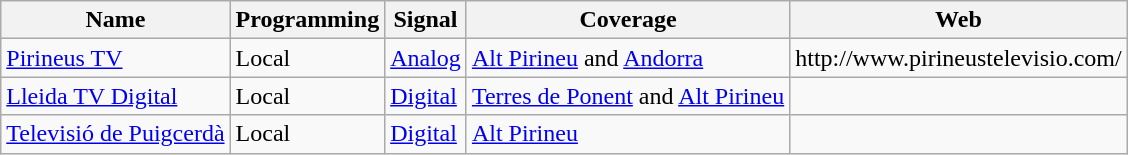<table class="wikitable">
<tr>
<th>Name</th>
<th>Programming</th>
<th>Signal</th>
<th>Coverage</th>
<th>Web</th>
</tr>
<tr>
<td><a href='#'>Pirineus TV</a></td>
<td>Local</td>
<td><a href='#'>Analog</a></td>
<td><a href='#'>Alt Pirineu</a> and <a href='#'>Andorra</a></td>
<td>http://www.pirineustelevisio.com/</td>
</tr>
<tr>
<td><a href='#'>Lleida TV Digital</a></td>
<td>Local</td>
<td><a href='#'>Digital</a></td>
<td><a href='#'>Terres de Ponent</a> and <a href='#'>Alt Pirineu</a></td>
<td></td>
</tr>
<tr>
<td><a href='#'>Televisió de Puigcerdà</a></td>
<td>Local</td>
<td><a href='#'>Digital</a></td>
<td><a href='#'>Alt Pirineu</a></td>
<td></td>
</tr>
</table>
